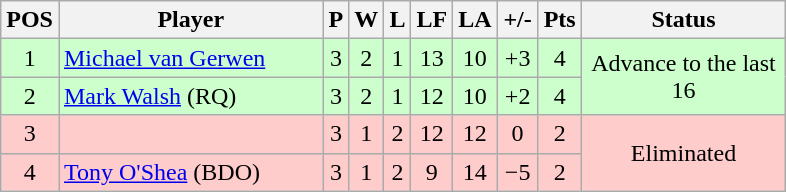<table class="wikitable" style="text-align:center; margin: 1em auto 1em auto, align:left">
<tr>
<th width=20>POS</th>
<th width=169>Player</th>
<th width=3>P</th>
<th width=3>W</th>
<th width=3>L</th>
<th width=20>LF</th>
<th width=20>LA</th>
<th width=20>+/-</th>
<th width=20>Pts</th>
<th width=129>Status</th>
</tr>
<tr style="background:#CCFFCC;">
<td>1</td>
<td style="text-align:left;"> <a href='#'>Michael van Gerwen</a></td>
<td>3</td>
<td>2</td>
<td>1</td>
<td>13</td>
<td>10</td>
<td>+3</td>
<td>4</td>
<td rowspan=2>Advance to the last 16</td>
</tr>
<tr style="background:#CCFFCC;">
<td>2</td>
<td style="text-align:left;"> <a href='#'>Mark Walsh</a> (RQ)</td>
<td>3</td>
<td>2</td>
<td>1</td>
<td>12</td>
<td>10</td>
<td>+2</td>
<td>4</td>
</tr>
<tr style="background:#FFCCCC;">
<td>3</td>
<td style="text-align:left;"></td>
<td>3</td>
<td>1</td>
<td>2</td>
<td>12</td>
<td>12</td>
<td>0</td>
<td>2</td>
<td rowspan=2>Eliminated</td>
</tr>
<tr style="background:#FFCCCC;">
<td>4</td>
<td style="text-align:left;"> <a href='#'>Tony O'Shea</a> (BDO)</td>
<td>3</td>
<td>1</td>
<td>2</td>
<td>9</td>
<td>14</td>
<td>−5</td>
<td>2</td>
</tr>
</table>
